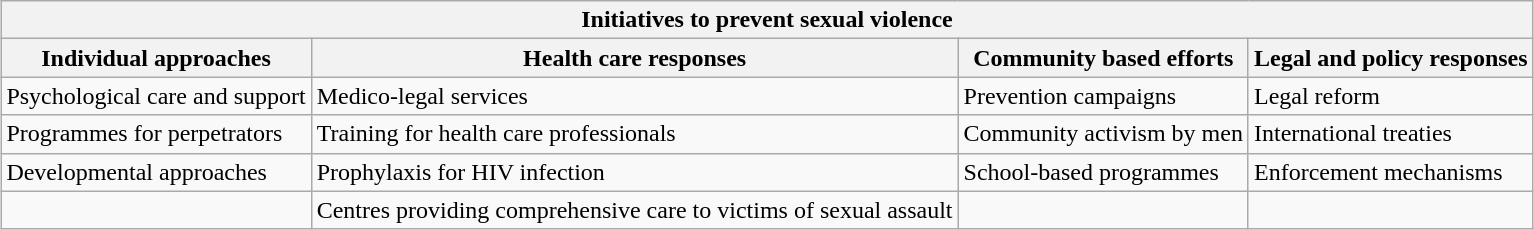<table class="wikitable" style="margin:auto;">
<tr>
<th colspan="4">Initiatives to prevent sexual violence</th>
</tr>
<tr>
<th>Individual approaches</th>
<th>Health care responses</th>
<th>Community based efforts</th>
<th>Legal and policy responses</th>
</tr>
<tr>
<td>Psychological care and support</td>
<td>Medico-legal services</td>
<td>Prevention campaigns</td>
<td>Legal reform</td>
</tr>
<tr>
<td>Programmes for perpetrators</td>
<td>Training for health care professionals</td>
<td>Community activism by men</td>
<td>International treaties</td>
</tr>
<tr>
<td>Developmental approaches</td>
<td>Prophylaxis for HIV infection</td>
<td>School-based programmes</td>
<td>Enforcement mechanisms</td>
</tr>
<tr>
<td></td>
<td>Centres providing comprehensive care to victims of sexual assault</td>
<td></td>
<td></td>
</tr>
</table>
